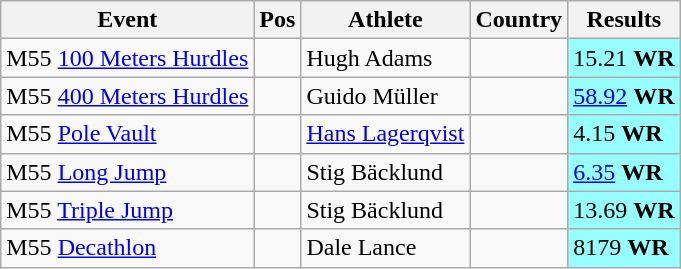<table class="wikitable">
<tr>
<th>Event</th>
<th>Pos</th>
<th>Athlete</th>
<th>Country</th>
<th>Results</th>
</tr>
<tr>
<td>M55 <a href='#'>100 Meters Hurdles</a></td>
<td align="center"></td>
<td>Hugh Adams</td>
<td></td>
<td bgcolor=#97ffff>15.21 <strong>WR</strong></td>
</tr>
<tr>
<td>M55 <a href='#'>400 Meters Hurdles</a></td>
<td align="center"></td>
<td>Guido Müller</td>
<td></td>
<td bgcolor=#97ffff><a href='#'>58.92</a> <strong>WR</strong></td>
</tr>
<tr>
<td>M55 <a href='#'>Pole Vault</a></td>
<td align="center"></td>
<td><a href='#'>Hans Lagerqvist</a></td>
<td></td>
<td bgcolor=#97ffff>4.15 <strong>WR</strong></td>
</tr>
<tr>
<td>M55 <a href='#'>Long Jump</a></td>
<td align="center"></td>
<td>Stig Bäcklund</td>
<td></td>
<td bgcolor=#97ffff><a href='#'>6.35</a> <strong>WR</strong></td>
</tr>
<tr>
<td>M55 <a href='#'>Triple Jump</a></td>
<td align="center"></td>
<td>Stig Bäcklund</td>
<td></td>
<td bgcolor=#97ffff>13.69 <strong>WR</strong></td>
</tr>
<tr>
<td>M55 <a href='#'>Decathlon</a></td>
<td align="center"></td>
<td>Dale Lance</td>
<td></td>
<td bgcolor=#97ffff>8179 <strong>WR</strong></td>
</tr>
</table>
